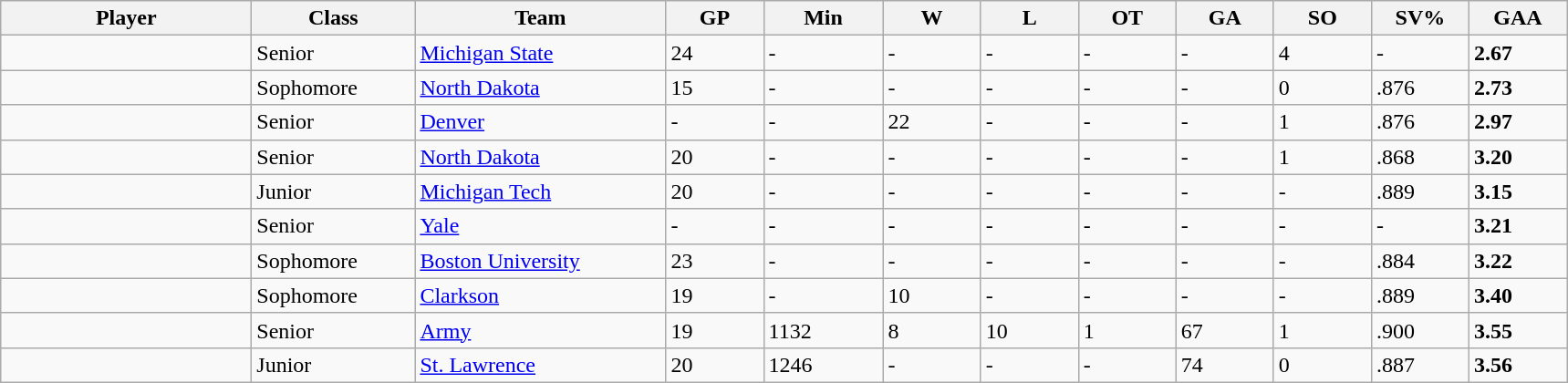<table class="wikitable sortable">
<tr>
<th style="width: 11em;">Player</th>
<th style="width: 7em;">Class</th>
<th style="width: 11em;">Team</th>
<th style="width: 4em;">GP</th>
<th style="width: 5em;">Min</th>
<th style="width: 4em;">W</th>
<th style="width: 4em;">L</th>
<th style="width: 4em;">OT</th>
<th style="width: 4em;">GA</th>
<th style="width: 4em;">SO</th>
<th style="width: 4em;">SV%</th>
<th style="width: 4em;">GAA</th>
</tr>
<tr>
<td></td>
<td>Senior</td>
<td><a href='#'>Michigan State</a></td>
<td>24</td>
<td>-</td>
<td>-</td>
<td>-</td>
<td>-</td>
<td>-</td>
<td>4</td>
<td>-</td>
<td><strong>2.67</strong></td>
</tr>
<tr>
<td></td>
<td>Sophomore</td>
<td><a href='#'>North Dakota</a></td>
<td>15</td>
<td>-</td>
<td>-</td>
<td>-</td>
<td>-</td>
<td>-</td>
<td>0</td>
<td>.876</td>
<td><strong>2.73</strong></td>
</tr>
<tr>
<td></td>
<td>Senior</td>
<td><a href='#'>Denver</a></td>
<td>-</td>
<td>-</td>
<td>22</td>
<td>-</td>
<td>-</td>
<td>-</td>
<td>1</td>
<td>.876</td>
<td><strong>2.97</strong></td>
</tr>
<tr>
<td></td>
<td>Senior</td>
<td><a href='#'>North Dakota</a></td>
<td>20</td>
<td>-</td>
<td>-</td>
<td>-</td>
<td>-</td>
<td>-</td>
<td>1</td>
<td>.868</td>
<td><strong>3.20</strong></td>
</tr>
<tr>
<td></td>
<td>Junior</td>
<td><a href='#'>Michigan Tech</a></td>
<td>20</td>
<td>-</td>
<td>-</td>
<td>-</td>
<td>-</td>
<td>-</td>
<td>-</td>
<td>.889</td>
<td><strong>3.15</strong></td>
</tr>
<tr>
<td></td>
<td>Senior</td>
<td><a href='#'>Yale</a></td>
<td>-</td>
<td>-</td>
<td>-</td>
<td>-</td>
<td>-</td>
<td>-</td>
<td>-</td>
<td>-</td>
<td><strong>3.21</strong></td>
</tr>
<tr>
<td></td>
<td>Sophomore</td>
<td><a href='#'>Boston University</a></td>
<td>23</td>
<td>-</td>
<td>-</td>
<td>-</td>
<td>-</td>
<td>-</td>
<td>-</td>
<td>.884</td>
<td><strong>3.22</strong></td>
</tr>
<tr>
<td></td>
<td>Sophomore</td>
<td><a href='#'>Clarkson</a></td>
<td>19</td>
<td>-</td>
<td>10</td>
<td>-</td>
<td>-</td>
<td>-</td>
<td>-</td>
<td>.889</td>
<td><strong>3.40</strong></td>
</tr>
<tr>
<td></td>
<td>Senior</td>
<td><a href='#'>Army</a></td>
<td>19</td>
<td>1132</td>
<td>8</td>
<td>10</td>
<td>1</td>
<td>67</td>
<td>1</td>
<td>.900</td>
<td><strong>3.55</strong></td>
</tr>
<tr>
<td></td>
<td>Junior</td>
<td><a href='#'>St. Lawrence</a></td>
<td>20</td>
<td>1246</td>
<td>-</td>
<td>-</td>
<td>-</td>
<td>74</td>
<td>0</td>
<td>.887</td>
<td><strong>3.56</strong></td>
</tr>
</table>
